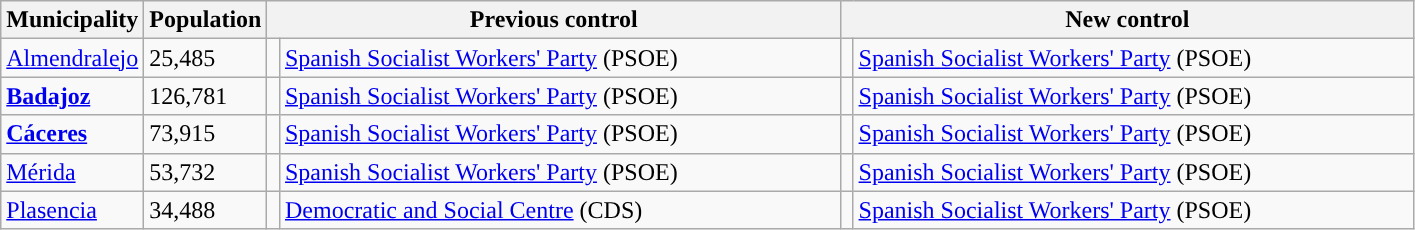<table class="wikitable sortable">
<tr>
<th>Municipality</th>
<th>Population</th>
<th colspan="2" style="width:375px;">Previous control</th>
<th colspan="2" style="width:375px;">New control</th>
</tr>
<tr>
<td><a href='#'>Almendralejo</a></td>
<td>25,485</td>
<td width="1" style="color:inherit;background:"></td>
<td><a href='#'>Spanish Socialist Workers' Party</a> (PSOE)</td>
<td width="1" style="color:inherit;background:"></td>
<td><a href='#'>Spanish Socialist Workers' Party</a> (PSOE)</td>
</tr>
<tr>
<td><strong><a href='#'>Badajoz</a></strong></td>
<td>126,781</td>
<td style="color:inherit;background:"></td>
<td><a href='#'>Spanish Socialist Workers' Party</a> (PSOE)</td>
<td style="color:inherit;background:"></td>
<td><a href='#'>Spanish Socialist Workers' Party</a> (PSOE)</td>
</tr>
<tr>
<td><strong><a href='#'>Cáceres</a></strong></td>
<td>73,915</td>
<td style="color:inherit;background:"></td>
<td><a href='#'>Spanish Socialist Workers' Party</a> (PSOE)</td>
<td style="color:inherit;background:"></td>
<td><a href='#'>Spanish Socialist Workers' Party</a> (PSOE)</td>
</tr>
<tr>
<td><a href='#'>Mérida</a></td>
<td>53,732</td>
<td style="color:inherit;background:"></td>
<td><a href='#'>Spanish Socialist Workers' Party</a> (PSOE)</td>
<td style="color:inherit;background:"></td>
<td><a href='#'>Spanish Socialist Workers' Party</a> (PSOE)</td>
</tr>
<tr>
<td><a href='#'>Plasencia</a></td>
<td>34,488</td>
<td style="color:inherit;background:"></td>
<td><a href='#'>Democratic and Social Centre</a> (CDS)</td>
<td style="color:inherit;background:"></td>
<td><a href='#'>Spanish Socialist Workers' Party</a> (PSOE)</td>
</tr>
</table>
